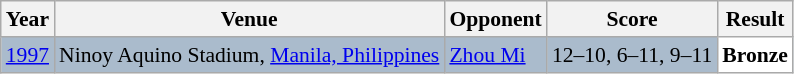<table class="sortable wikitable" style="font-size: 90%;">
<tr>
<th>Year</th>
<th>Venue</th>
<th>Opponent</th>
<th>Score</th>
<th>Result</th>
</tr>
<tr style="background:#AABBCC">
<td align="center"><a href='#'>1997</a></td>
<td align="left">Ninoy Aquino Stadium, <a href='#'>Manila, Philippines</a></td>
<td align="left"> <a href='#'>Zhou Mi</a></td>
<td align="left">12–10, 6–11, 9–11</td>
<td style="text-align:left; background:white"> <strong>Bronze</strong></td>
</tr>
</table>
